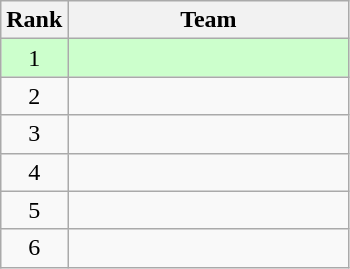<table class=wikitable style="text-align:center;">
<tr>
<th>Rank</th>
<th width=180>Team</th>
</tr>
<tr bgcolor=#ccffcc>
<td>1</td>
<td align=left></td>
</tr>
<tr>
<td>2</td>
<td align=left></td>
</tr>
<tr>
<td>3</td>
<td align=left></td>
</tr>
<tr>
<td>4</td>
<td align=left></td>
</tr>
<tr>
<td>5</td>
<td align=left></td>
</tr>
<tr>
<td>6</td>
<td align=left></td>
</tr>
</table>
